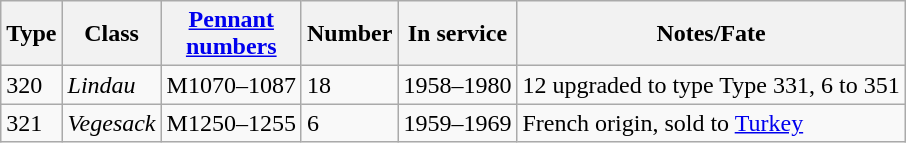<table class="wikitable">
<tr>
<th scope="col">Type</th>
<th scope="col">Class</th>
<th scope="col"><a href='#'>Pennant<br>numbers</a></th>
<th scope="col">Number</th>
<th scope="col">In service</th>
<th scope="col">Notes/Fate</th>
</tr>
<tr>
<td>320</td>
<td><em>Lindau</em></td>
<td>M1070–1087</td>
<td>18</td>
<td>1958–1980</td>
<td>12 upgraded to type Type 331, 6 to 351</td>
</tr>
<tr>
<td>321</td>
<td><em>Vegesack</em></td>
<td>M1250–1255</td>
<td>6</td>
<td>1959–1969</td>
<td>French origin, sold to <a href='#'>Turkey</a></td>
</tr>
</table>
